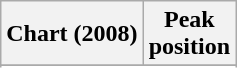<table class="wikitable sortable">
<tr>
<th>Chart (2008)</th>
<th>Peak<br>position</th>
</tr>
<tr>
</tr>
<tr>
</tr>
</table>
